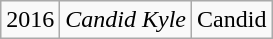<table class="wikitable">
<tr>
<td>2016</td>
<td><em>Candid Kyle</em></td>
<td>Candid</td>
</tr>
</table>
